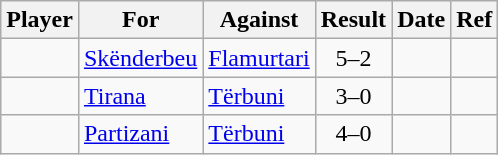<table class="wikitable">
<tr>
<th>Player</th>
<th>For</th>
<th>Against</th>
<th style="text-align:center">Result</th>
<th>Date</th>
<th>Ref</th>
</tr>
<tr>
<td> </td>
<td><a href='#'>Skënderbeu</a></td>
<td><a href='#'>Flamurtari</a></td>
<td style="text-align:center;">5–2</td>
<td></td>
<td></td>
</tr>
<tr>
<td> </td>
<td><a href='#'>Tirana</a></td>
<td><a href='#'>Tërbuni</a></td>
<td style="text-align:center;">3–0</td>
<td></td>
<td></td>
</tr>
<tr>
<td> </td>
<td><a href='#'>Partizani</a></td>
<td><a href='#'>Tërbuni</a></td>
<td style="text-align:center;">4–0</td>
<td></td>
<td></td>
</tr>
</table>
